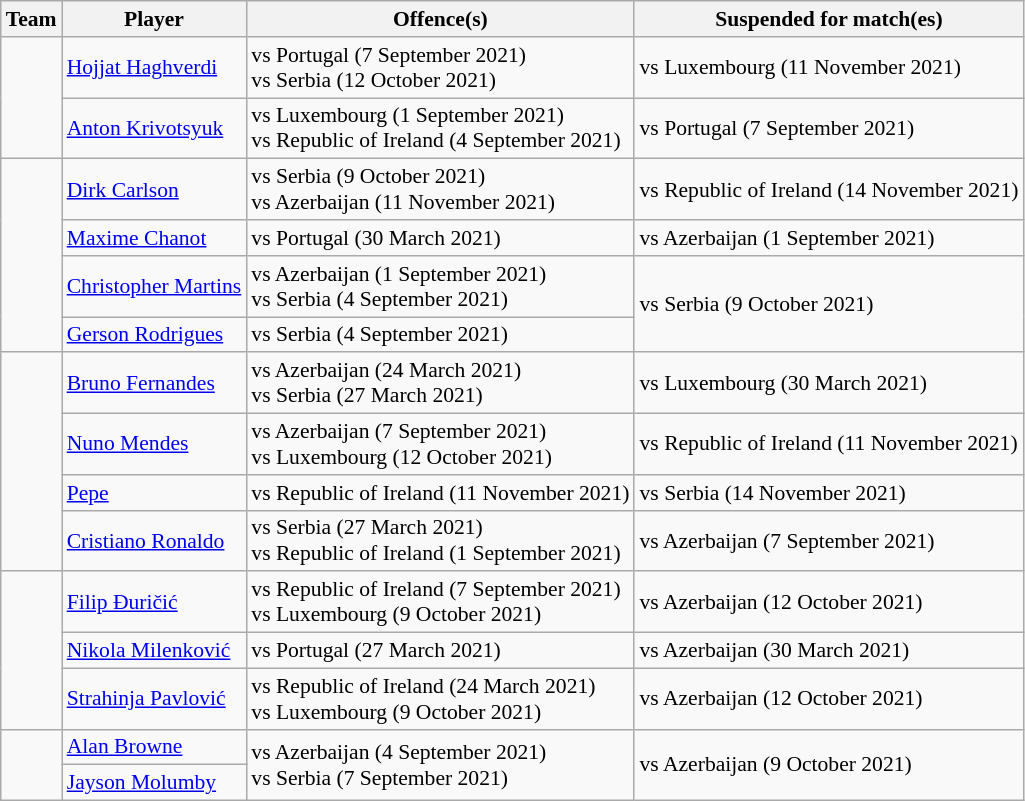<table class="wikitable" style="font-size:90%">
<tr>
<th>Team</th>
<th>Player</th>
<th>Offence(s)</th>
<th>Suspended for match(es)</th>
</tr>
<tr>
<td rowspan=2></td>
<td><a href='#'>Hojjat Haghverdi</a></td>
<td> vs Portugal (7 September 2021)<br> vs Serbia (12 October 2021)</td>
<td>vs Luxembourg (11 November 2021)</td>
</tr>
<tr>
<td><a href='#'>Anton Krivotsyuk</a></td>
<td> vs Luxembourg (1 September 2021)<br> vs Republic of Ireland (4 September 2021)</td>
<td>vs Portugal (7 September 2021)</td>
</tr>
<tr>
<td rowspan=4></td>
<td><a href='#'>Dirk Carlson</a></td>
<td> vs Serbia (9 October 2021)<br> vs Azerbaijan (11 November 2021)</td>
<td>vs Republic of Ireland (14 November 2021)</td>
</tr>
<tr>
<td><a href='#'>Maxime Chanot</a></td>
<td> vs Portugal (30 March 2021)</td>
<td>vs Azerbaijan (1 September 2021)</td>
</tr>
<tr>
<td><a href='#'>Christopher Martins</a></td>
<td> vs Azerbaijan (1 September 2021)<br> vs Serbia (4 September 2021)</td>
<td rowspan=2>vs Serbia (9 October 2021)</td>
</tr>
<tr>
<td><a href='#'>Gerson Rodrigues</a></td>
<td> vs Serbia (4 September 2021)</td>
</tr>
<tr>
<td rowspan=4></td>
<td><a href='#'>Bruno Fernandes</a></td>
<td> vs Azerbaijan (24 March 2021)<br> vs Serbia (27 March 2021)</td>
<td>vs Luxembourg (30 March 2021)</td>
</tr>
<tr>
<td><a href='#'>Nuno Mendes</a></td>
<td> vs Azerbaijan (7 September 2021)<br> vs Luxembourg (12 October 2021)</td>
<td>vs Republic of Ireland (11 November 2021)</td>
</tr>
<tr>
<td><a href='#'>Pepe</a></td>
<td> vs Republic of Ireland (11 November 2021)</td>
<td>vs Serbia (14 November 2021)</td>
</tr>
<tr>
<td><a href='#'>Cristiano Ronaldo</a></td>
<td> vs Serbia (27 March 2021)<br> vs Republic of Ireland (1 September 2021)</td>
<td>vs Azerbaijan (7 September 2021)</td>
</tr>
<tr>
<td rowspan=3></td>
<td><a href='#'>Filip Đuričić</a></td>
<td> vs Republic of Ireland (7 September 2021)<br> vs Luxembourg (9 October 2021)</td>
<td>vs Azerbaijan (12 October 2021)</td>
</tr>
<tr>
<td><a href='#'>Nikola Milenković</a></td>
<td> vs Portugal (27 March 2021)</td>
<td>vs Azerbaijan (30 March 2021)</td>
</tr>
<tr>
<td><a href='#'>Strahinja Pavlović</a></td>
<td> vs Republic of Ireland (24 March 2021)<br> vs Luxembourg (9 October 2021)</td>
<td>vs Azerbaijan (12 October 2021)</td>
</tr>
<tr>
<td rowspan=2></td>
<td><a href='#'>Alan Browne</a></td>
<td rowspan=2> vs Azerbaijan (4 September 2021)<br> vs Serbia (7 September 2021)</td>
<td rowspan=2>vs Azerbaijan (9 October 2021)</td>
</tr>
<tr>
<td><a href='#'>Jayson Molumby</a></td>
</tr>
</table>
